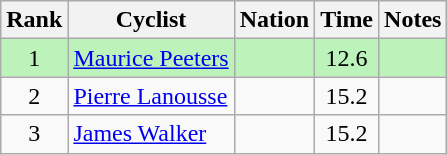<table class="wikitable sortable" style="text-align:center">
<tr>
<th>Rank</th>
<th>Cyclist</th>
<th>Nation</th>
<th>Time</th>
<th>Notes</th>
</tr>
<tr bgcolor=bbf3bb>
<td>1</td>
<td align=left><a href='#'>Maurice Peeters</a></td>
<td align=left></td>
<td>12.6</td>
<td></td>
</tr>
<tr>
<td>2</td>
<td align=left><a href='#'>Pierre Lanousse</a></td>
<td align=left></td>
<td>15.2</td>
<td></td>
</tr>
<tr>
<td>3</td>
<td align=left><a href='#'>James Walker</a></td>
<td align=left></td>
<td>15.2</td>
<td></td>
</tr>
</table>
